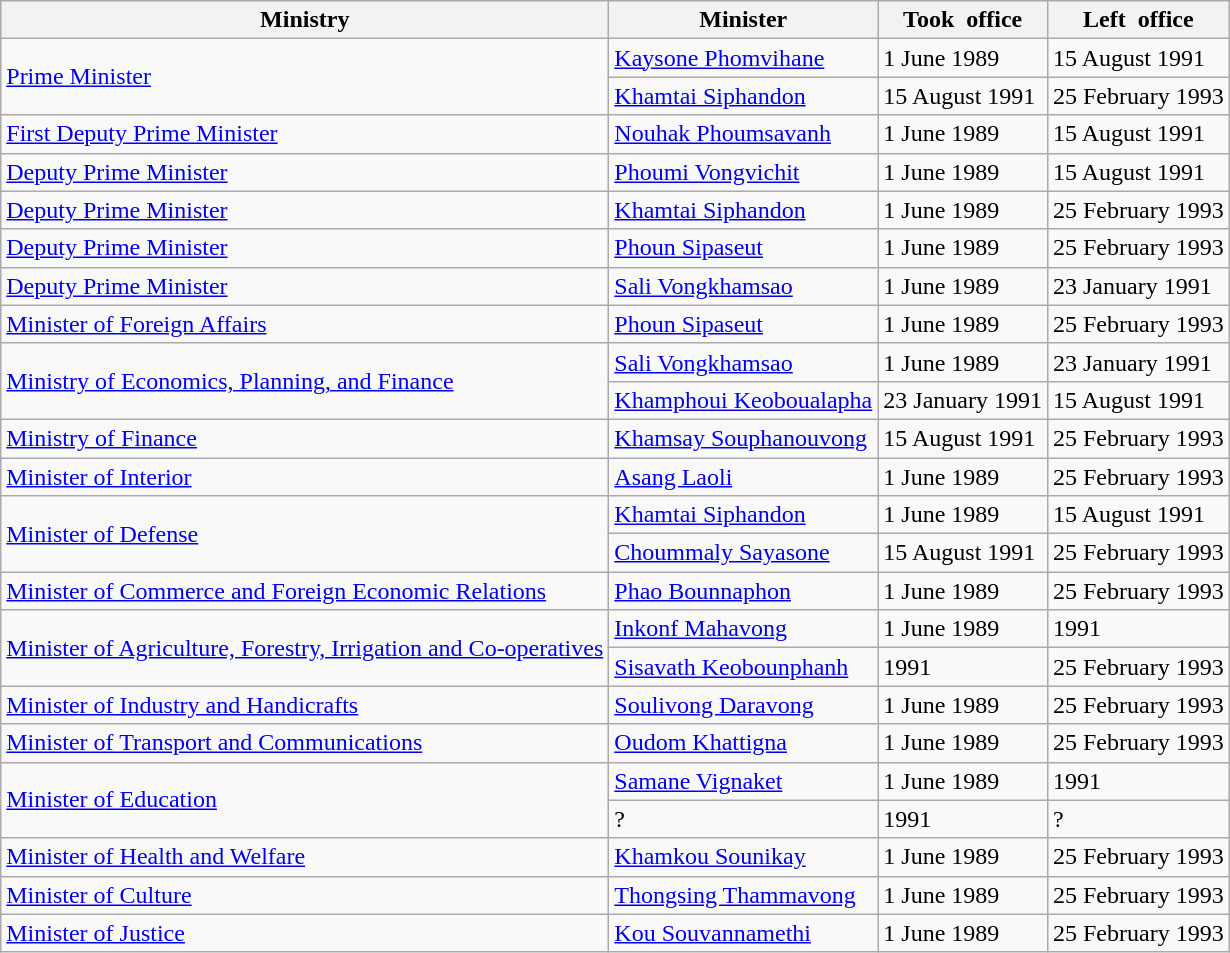<table class="wikitable">
<tr>
<th>Ministry</th>
<th>Minister</th>
<th>Took office</th>
<th>Left office</th>
</tr>
<tr>
<td rowspan="2"><a href='#'>Prime Minister</a></td>
<td><a href='#'>Kaysone Phomvihane</a></td>
<td>1 June 1989</td>
<td>15 August 1991</td>
</tr>
<tr>
<td><a href='#'>Khamtai Siphandon</a></td>
<td>15 August 1991</td>
<td>25 February 1993</td>
</tr>
<tr>
<td><a href='#'>First Deputy Prime Minister</a></td>
<td><a href='#'>Nouhak Phoumsavanh</a></td>
<td>1 June 1989</td>
<td>15 August 1991</td>
</tr>
<tr>
<td><a href='#'>Deputy Prime Minister</a></td>
<td><a href='#'>Phoumi Vongvichit</a></td>
<td>1 June 1989</td>
<td>15 August 1991</td>
</tr>
<tr>
<td><a href='#'>Deputy Prime Minister</a></td>
<td><a href='#'>Khamtai Siphandon</a></td>
<td>1 June 1989</td>
<td>25 February 1993</td>
</tr>
<tr>
<td><a href='#'>Deputy Prime Minister</a></td>
<td><a href='#'>Phoun Sipaseut</a></td>
<td>1 June 1989</td>
<td>25 February 1993</td>
</tr>
<tr>
<td><a href='#'>Deputy Prime Minister</a></td>
<td><a href='#'>Sali Vongkhamsao</a></td>
<td>1 June 1989</td>
<td>23 January 1991</td>
</tr>
<tr>
<td><a href='#'>Minister of Foreign Affairs</a></td>
<td><a href='#'>Phoun Sipaseut</a></td>
<td>1 June 1989</td>
<td>25 February 1993</td>
</tr>
<tr>
<td rowspan="2"><a href='#'>Ministry of Economics, Planning, and Finance</a></td>
<td><a href='#'>Sali Vongkhamsao</a></td>
<td>1 June 1989</td>
<td>23 January 1991</td>
</tr>
<tr>
<td><a href='#'>Khamphoui Keoboualapha</a></td>
<td>23 January 1991</td>
<td>15 August 1991</td>
</tr>
<tr>
<td><a href='#'>Ministry of Finance</a></td>
<td><a href='#'>Khamsay Souphanouvong</a></td>
<td>15 August 1991</td>
<td>25 February 1993</td>
</tr>
<tr>
<td><a href='#'>Minister of Interior</a></td>
<td><a href='#'>Asang Laoli</a></td>
<td>1 June 1989</td>
<td>25 February 1993</td>
</tr>
<tr>
<td rowspan="2"><a href='#'>Minister of Defense</a></td>
<td><a href='#'>Khamtai Siphandon</a></td>
<td>1 June 1989</td>
<td>15 August 1991</td>
</tr>
<tr>
<td><a href='#'>Choummaly Sayasone</a></td>
<td>15 August 1991</td>
<td>25 February 1993</td>
</tr>
<tr>
<td><a href='#'>Minister of Commerce and Foreign Economic Relations</a></td>
<td><a href='#'>Phao Bounnaphon</a></td>
<td>1 June 1989</td>
<td>25 February 1993</td>
</tr>
<tr>
<td rowspan="2"><a href='#'>Minister of Agriculture, Forestry, Irrigation and Co-operatives</a></td>
<td><a href='#'>Inkonf Mahavong</a></td>
<td>1 June 1989</td>
<td>1991</td>
</tr>
<tr>
<td><a href='#'>Sisavath Keobounphanh</a></td>
<td>1991</td>
<td>25 February 1993</td>
</tr>
<tr>
<td><a href='#'>Minister of Industry and Handicrafts</a></td>
<td><a href='#'>Soulivong Daravong</a></td>
<td>1 June 1989</td>
<td>25 February 1993</td>
</tr>
<tr>
<td><a href='#'>Minister of Transport and Communications</a></td>
<td><a href='#'>Oudom Khattigna</a></td>
<td>1 June 1989</td>
<td>25 February 1993</td>
</tr>
<tr>
<td rowspan="2"><a href='#'>Minister of Education</a></td>
<td><a href='#'>Samane Vignaket</a></td>
<td>1 June 1989</td>
<td>1991</td>
</tr>
<tr>
<td>?</td>
<td>1991</td>
<td>?</td>
</tr>
<tr>
<td><a href='#'>Minister of Health and Welfare</a></td>
<td><a href='#'>Khamkou Sounikay</a></td>
<td>1 June 1989</td>
<td>25 February 1993</td>
</tr>
<tr>
<td><a href='#'>Minister of Culture</a></td>
<td><a href='#'>Thongsing Thammavong</a></td>
<td>1 June 1989</td>
<td>25 February 1993</td>
</tr>
<tr>
<td><a href='#'>Minister of Justice</a></td>
<td><a href='#'>Kou Souvannamethi</a></td>
<td>1 June 1989</td>
<td>25 February 1993</td>
</tr>
</table>
